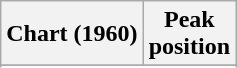<table class="wikitable sortable">
<tr>
<th align="center">Chart (1960)</th>
<th align="center">Peak<br>position</th>
</tr>
<tr>
</tr>
<tr>
</tr>
</table>
